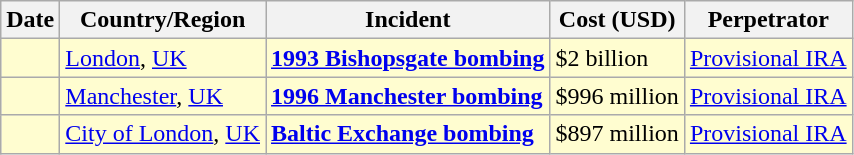<table class="wikitable sortable">
<tr>
<th>Date</th>
<th>Country/Region</th>
<th>Incident</th>
<th>Cost (USD)</th>
<th>Perpetrator</th>
</tr>
<tr style="background:#FFFDD0">
<td></td>
<td> <a href='#'>London</a>, <a href='#'>UK</a></td>
<td><strong><a href='#'>1993 Bishopsgate bombing</a></strong></td>
<td>$2 billion</td>
<td><a href='#'>Provisional IRA</a></td>
</tr>
<tr style="background:#FFFDD0">
<td></td>
<td> <a href='#'>Manchester</a>, <a href='#'>UK</a></td>
<td><strong><a href='#'>1996 Manchester bombing</a></strong></td>
<td>$996 million</td>
<td><a href='#'>Provisional IRA</a></td>
</tr>
<tr style="background:#FFFDD0">
<td></td>
<td> <a href='#'>City of London</a>, <a href='#'>UK</a></td>
<td><strong><a href='#'>Baltic Exchange bombing</a></strong></td>
<td>$897 million</td>
<td><a href='#'>Provisional IRA</a></td>
</tr>
</table>
